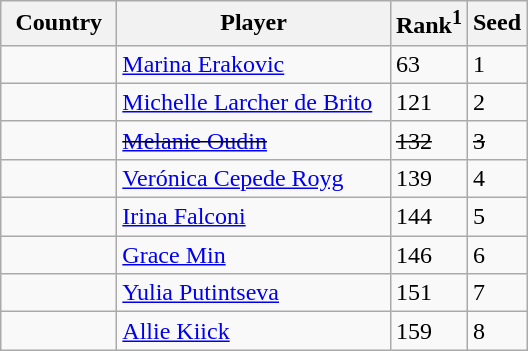<table class="sortable wikitable">
<tr>
<th width="70">Country</th>
<th width="175">Player</th>
<th>Rank<sup>1</sup></th>
<th>Seed</th>
</tr>
<tr>
<td></td>
<td><a href='#'>Marina Erakovic</a></td>
<td>63</td>
<td>1</td>
</tr>
<tr>
<td></td>
<td><a href='#'>Michelle Larcher de Brito</a></td>
<td>121</td>
<td>2</td>
</tr>
<tr>
<td><s></s></td>
<td><s><a href='#'>Melanie Oudin</a></s></td>
<td><s>132</s></td>
<td><s>3</s></td>
</tr>
<tr>
<td></td>
<td><a href='#'>Verónica Cepede Royg</a></td>
<td>139</td>
<td>4</td>
</tr>
<tr>
<td></td>
<td><a href='#'>Irina Falconi</a></td>
<td>144</td>
<td>5</td>
</tr>
<tr>
<td></td>
<td><a href='#'>Grace Min</a></td>
<td>146</td>
<td>6</td>
</tr>
<tr>
<td></td>
<td><a href='#'>Yulia Putintseva</a></td>
<td>151</td>
<td>7</td>
</tr>
<tr>
<td></td>
<td><a href='#'>Allie Kiick</a></td>
<td>159</td>
<td>8</td>
</tr>
</table>
